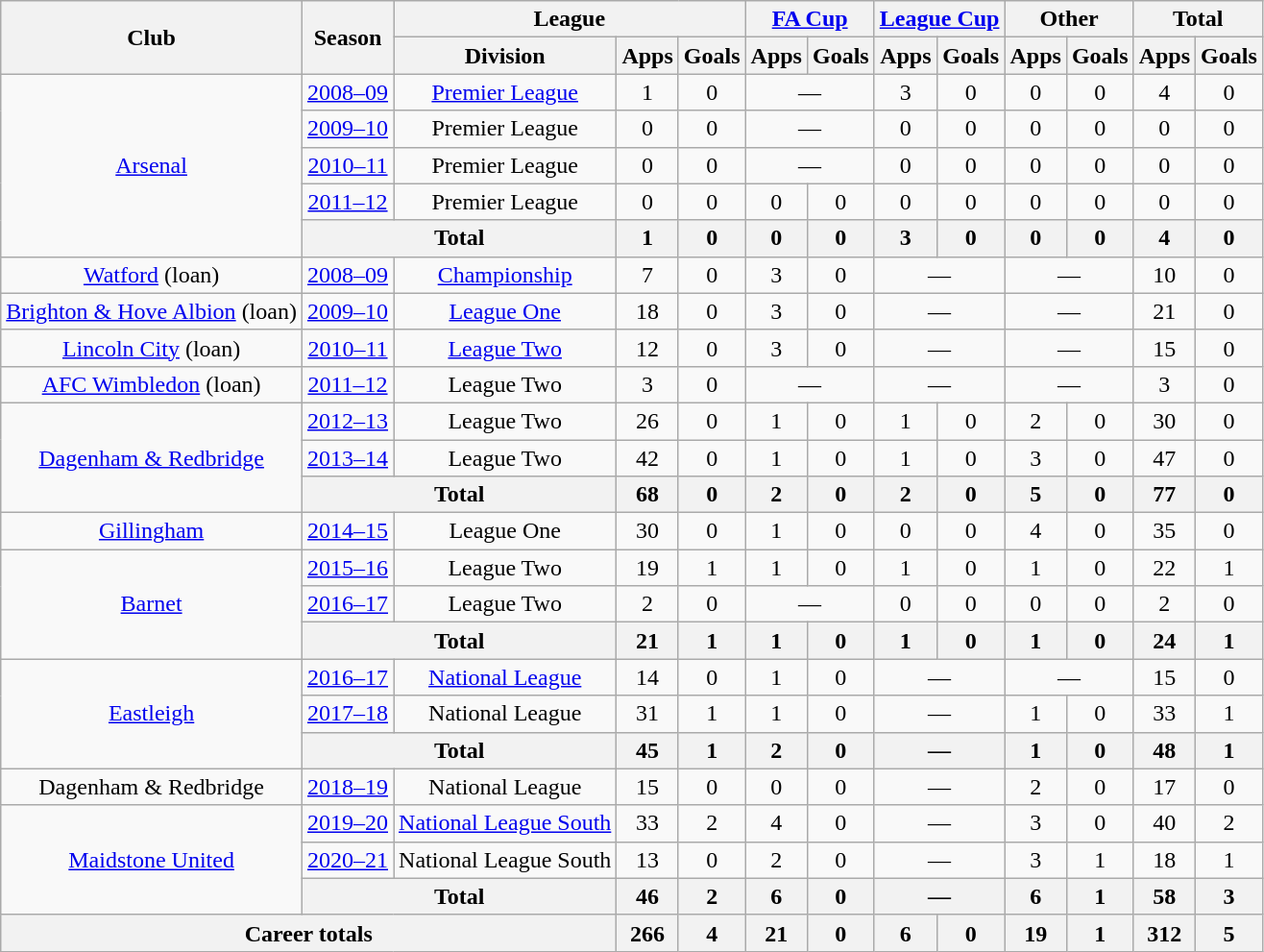<table class="wikitable" style="text-align: center">
<tr>
<th rowspan="2">Club</th>
<th rowspan="2">Season</th>
<th colspan="3">League</th>
<th colspan="2"><a href='#'>FA Cup</a></th>
<th colspan="2"><a href='#'>League Cup</a></th>
<th colspan="2">Other</th>
<th colspan="2">Total</th>
</tr>
<tr>
<th>Division</th>
<th>Apps</th>
<th>Goals</th>
<th>Apps</th>
<th>Goals</th>
<th>Apps</th>
<th>Goals</th>
<th>Apps</th>
<th>Goals</th>
<th>Apps</th>
<th>Goals</th>
</tr>
<tr>
<td rowspan="5"><a href='#'>Arsenal</a></td>
<td><a href='#'>2008–09</a></td>
<td><a href='#'>Premier League</a></td>
<td>1</td>
<td>0</td>
<td colspan="2">—</td>
<td>3</td>
<td>0</td>
<td>0</td>
<td>0</td>
<td>4</td>
<td>0</td>
</tr>
<tr>
<td><a href='#'>2009–10</a></td>
<td>Premier League</td>
<td>0</td>
<td>0</td>
<td colspan="2">—</td>
<td>0</td>
<td>0</td>
<td>0</td>
<td>0</td>
<td>0</td>
<td>0</td>
</tr>
<tr>
<td><a href='#'>2010–11</a></td>
<td>Premier League</td>
<td>0</td>
<td>0</td>
<td colspan="2">—</td>
<td>0</td>
<td>0</td>
<td>0</td>
<td>0</td>
<td>0</td>
<td>0</td>
</tr>
<tr>
<td><a href='#'>2011–12</a></td>
<td>Premier League</td>
<td>0</td>
<td>0</td>
<td>0</td>
<td>0</td>
<td>0</td>
<td>0</td>
<td>0</td>
<td>0</td>
<td>0</td>
<td>0</td>
</tr>
<tr>
<th colspan="2">Total</th>
<th>1</th>
<th>0</th>
<th>0</th>
<th>0</th>
<th>3</th>
<th>0</th>
<th>0</th>
<th>0</th>
<th>4</th>
<th>0</th>
</tr>
<tr>
<td><a href='#'>Watford</a> (loan)</td>
<td><a href='#'>2008–09</a></td>
<td><a href='#'>Championship</a></td>
<td>7</td>
<td>0</td>
<td>3</td>
<td>0</td>
<td colspan="2">—</td>
<td colspan="2">—</td>
<td>10</td>
<td>0</td>
</tr>
<tr>
<td><a href='#'>Brighton & Hove Albion</a> (loan)</td>
<td><a href='#'>2009–10</a></td>
<td><a href='#'>League One</a></td>
<td>18</td>
<td>0</td>
<td>3</td>
<td>0</td>
<td colspan="2">—</td>
<td colspan="2">—</td>
<td>21</td>
<td>0</td>
</tr>
<tr>
<td><a href='#'>Lincoln City</a> (loan)</td>
<td><a href='#'>2010–11</a></td>
<td><a href='#'>League Two</a></td>
<td>12</td>
<td>0</td>
<td>3</td>
<td>0</td>
<td colspan="2">—</td>
<td colspan="2">—</td>
<td>15</td>
<td>0</td>
</tr>
<tr>
<td><a href='#'>AFC Wimbledon</a> (loan)</td>
<td><a href='#'>2011–12</a></td>
<td>League Two</td>
<td>3</td>
<td>0</td>
<td colspan="2">—</td>
<td colspan="2">—</td>
<td colspan="2">—</td>
<td>3</td>
<td>0</td>
</tr>
<tr>
<td rowspan="3"><a href='#'>Dagenham & Redbridge</a></td>
<td><a href='#'>2012–13</a></td>
<td>League Two</td>
<td>26</td>
<td>0</td>
<td>1</td>
<td>0</td>
<td>1</td>
<td>0</td>
<td>2</td>
<td>0</td>
<td>30</td>
<td>0</td>
</tr>
<tr>
<td><a href='#'>2013–14</a></td>
<td>League Two</td>
<td>42</td>
<td>0</td>
<td>1</td>
<td>0</td>
<td>1</td>
<td>0</td>
<td>3</td>
<td>0</td>
<td>47</td>
<td>0</td>
</tr>
<tr>
<th colspan="2">Total</th>
<th>68</th>
<th>0</th>
<th>2</th>
<th>0</th>
<th>2</th>
<th>0</th>
<th>5</th>
<th>0</th>
<th>77</th>
<th>0</th>
</tr>
<tr>
<td><a href='#'>Gillingham</a></td>
<td><a href='#'>2014–15</a></td>
<td>League One</td>
<td>30</td>
<td>0</td>
<td>1</td>
<td>0</td>
<td>0</td>
<td>0</td>
<td>4</td>
<td>0</td>
<td>35</td>
<td>0</td>
</tr>
<tr>
<td rowspan="3"><a href='#'>Barnet</a></td>
<td><a href='#'>2015–16</a></td>
<td>League Two</td>
<td>19</td>
<td>1</td>
<td>1</td>
<td>0</td>
<td>1</td>
<td>0</td>
<td>1</td>
<td>0</td>
<td>22</td>
<td>1</td>
</tr>
<tr>
<td><a href='#'>2016–17</a></td>
<td>League Two</td>
<td>2</td>
<td>0</td>
<td colspan="2">—</td>
<td>0</td>
<td>0</td>
<td>0</td>
<td>0</td>
<td>2</td>
<td>0</td>
</tr>
<tr>
<th colspan="2">Total</th>
<th>21</th>
<th>1</th>
<th>1</th>
<th>0</th>
<th>1</th>
<th>0</th>
<th>1</th>
<th>0</th>
<th>24</th>
<th>1</th>
</tr>
<tr>
<td rowspan="3"><a href='#'>Eastleigh</a></td>
<td><a href='#'>2016–17</a></td>
<td><a href='#'>National League</a></td>
<td>14</td>
<td>0</td>
<td>1</td>
<td>0</td>
<td colspan="2">—</td>
<td colspan="2">—</td>
<td>15</td>
<td>0</td>
</tr>
<tr>
<td><a href='#'>2017–18</a></td>
<td>National League</td>
<td>31</td>
<td>1</td>
<td>1</td>
<td>0</td>
<td colspan="2">—</td>
<td>1</td>
<td>0</td>
<td>33</td>
<td>1</td>
</tr>
<tr>
<th colspan="2">Total</th>
<th>45</th>
<th>1</th>
<th>2</th>
<th>0</th>
<th colspan="2">—</th>
<th>1</th>
<th>0</th>
<th>48</th>
<th>1</th>
</tr>
<tr>
<td>Dagenham & Redbridge</td>
<td><a href='#'>2018–19</a></td>
<td>National League</td>
<td>15</td>
<td>0</td>
<td>0</td>
<td>0</td>
<td colspan="2">—</td>
<td>2</td>
<td>0</td>
<td>17</td>
<td>0</td>
</tr>
<tr>
<td rowspan="3"><a href='#'>Maidstone United</a></td>
<td><a href='#'>2019–20</a></td>
<td><a href='#'>National League South</a></td>
<td>33</td>
<td>2</td>
<td>4</td>
<td>0</td>
<td colspan="2">—</td>
<td>3</td>
<td>0</td>
<td>40</td>
<td>2</td>
</tr>
<tr>
<td><a href='#'>2020–21</a></td>
<td>National League South</td>
<td>13</td>
<td>0</td>
<td>2</td>
<td>0</td>
<td colspan="2">—</td>
<td>3</td>
<td>1</td>
<td>18</td>
<td>1</td>
</tr>
<tr>
<th colspan="2">Total</th>
<th>46</th>
<th>2</th>
<th>6</th>
<th>0</th>
<th colspan="2">—</th>
<th>6</th>
<th>1</th>
<th>58</th>
<th>3</th>
</tr>
<tr>
<th colspan="3">Career totals</th>
<th>266</th>
<th>4</th>
<th>21</th>
<th>0</th>
<th>6</th>
<th>0</th>
<th>19</th>
<th>1</th>
<th>312</th>
<th>5</th>
</tr>
</table>
